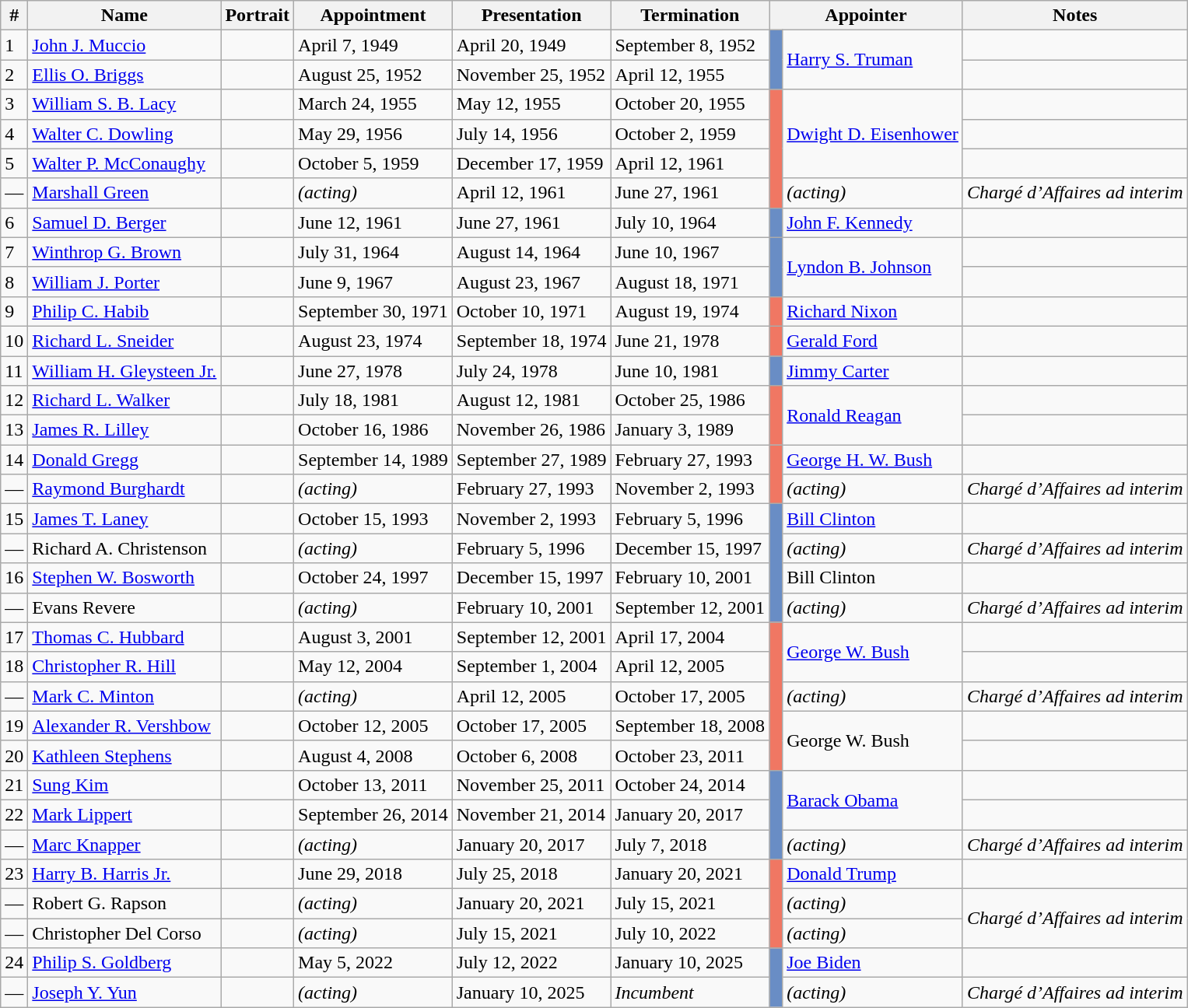<table class=wikitable>
<tr>
<th align=center>#</th>
<th>Name</th>
<th>Portrait</th>
<th>Appointment</th>
<th>Presentation</th>
<th>Termination</th>
<th colspan="2">Appointer</th>
<th>Notes</th>
</tr>
<tr>
<td>1</td>
<td><a href='#'>John J. Muccio</a></td>
<td></td>
<td>April 7, 1949</td>
<td>April 20, 1949</td>
<td>September 8, 1952</td>
<td style="background:#698dc5;" rowspan="2"> </td>
<td rowspan="2"><a href='#'>Harry S. Truman</a></td>
<td></td>
</tr>
<tr>
<td>2</td>
<td><a href='#'>Ellis O. Briggs</a></td>
<td></td>
<td>August 25, 1952</td>
<td>November 25, 1952</td>
<td>April 12, 1955</td>
<td></td>
</tr>
<tr>
<td>3</td>
<td><a href='#'>William S. B. Lacy</a></td>
<td></td>
<td>March 24, 1955</td>
<td>May 12, 1955</td>
<td>October 20, 1955</td>
<td style="background:#f07763;" rowspan="4"> </td>
<td rowspan="3"><a href='#'>Dwight D. Eisenhower</a></td>
<td></td>
</tr>
<tr>
<td>4</td>
<td><a href='#'>Walter C. Dowling</a></td>
<td></td>
<td>May 29, 1956</td>
<td>July 14, 1956</td>
<td>October 2, 1959</td>
<td></td>
</tr>
<tr>
<td>5</td>
<td><a href='#'>Walter P. McConaughy</a></td>
<td></td>
<td>October 5, 1959</td>
<td>December 17, 1959</td>
<td>April 12, 1961</td>
<td></td>
</tr>
<tr>
<td>—</td>
<td><a href='#'>Marshall Green</a></td>
<td></td>
<td><em>(acting)</em></td>
<td>April 12, 1961</td>
<td>June 27, 1961</td>
<td><em>(acting)</em></td>
<td><em>Chargé d’Affaires ad interim</em></td>
</tr>
<tr>
<td>6</td>
<td><a href='#'>Samuel D. Berger</a></td>
<td></td>
<td>June 12, 1961</td>
<td>June 27, 1961</td>
<td>July 10, 1964</td>
<td style="background:#698dc5;" rowspan="1"> </td>
<td><a href='#'>John F. Kennedy</a></td>
<td></td>
</tr>
<tr>
<td>7</td>
<td><a href='#'>Winthrop G. Brown</a></td>
<td></td>
<td>July 31, 1964</td>
<td>August 14, 1964</td>
<td>June 10, 1967</td>
<td style="background:#698dc5;" rowspan="2"> </td>
<td rowspan="2"><a href='#'>Lyndon B. Johnson</a></td>
<td></td>
</tr>
<tr>
<td>8</td>
<td><a href='#'>William J. Porter</a></td>
<td></td>
<td>June 9, 1967</td>
<td>August 23, 1967</td>
<td>August 18, 1971</td>
<td></td>
</tr>
<tr>
<td>9</td>
<td><a href='#'>Philip C. Habib</a></td>
<td></td>
<td>September 30, 1971</td>
<td>October 10, 1971</td>
<td>August 19, 1974</td>
<td style="background:#f07763;" rowspan="1"> </td>
<td><a href='#'>Richard Nixon</a></td>
<td></td>
</tr>
<tr>
<td>10</td>
<td><a href='#'>Richard L. Sneider</a></td>
<td></td>
<td>August 23, 1974</td>
<td>September 18, 1974</td>
<td>June 21, 1978</td>
<td style="background:#f07763;" rowspan="1"> </td>
<td><a href='#'>Gerald Ford</a></td>
<td></td>
</tr>
<tr>
<td>11</td>
<td><a href='#'>William H. Gleysteen Jr.</a></td>
<td></td>
<td>June 27, 1978</td>
<td>July 24, 1978</td>
<td>June 10, 1981</td>
<td style="background:#698dc5;" rowspan="1"> </td>
<td><a href='#'>Jimmy Carter</a></td>
<td></td>
</tr>
<tr>
<td>12</td>
<td><a href='#'>Richard L. Walker</a></td>
<td></td>
<td>July 18, 1981</td>
<td>August 12, 1981</td>
<td>October 25, 1986</td>
<td style="background:#f07763;" rowspan="2"> </td>
<td rowspan="2"><a href='#'>Ronald Reagan</a></td>
<td></td>
</tr>
<tr>
<td>13</td>
<td><a href='#'>James R. Lilley</a></td>
<td></td>
<td>October 16, 1986</td>
<td>November 26, 1986</td>
<td>January 3, 1989</td>
<td></td>
</tr>
<tr>
<td>14</td>
<td><a href='#'>Donald Gregg</a></td>
<td></td>
<td>September 14, 1989</td>
<td>September 27, 1989</td>
<td>February 27, 1993</td>
<td style="background:#f07763;" rowspan="2"> </td>
<td><a href='#'>George H. W. Bush</a></td>
<td></td>
</tr>
<tr>
<td>—</td>
<td><a href='#'>Raymond Burghardt</a></td>
<td></td>
<td><em>(acting)</em></td>
<td>February 27, 1993</td>
<td>November 2, 1993</td>
<td><em>(acting)</em></td>
<td><em>Chargé d’Affaires ad interim</em></td>
</tr>
<tr>
<td>15</td>
<td><a href='#'>James T. Laney</a></td>
<td></td>
<td>October 15, 1993</td>
<td>November 2, 1993</td>
<td>February 5, 1996</td>
<td style="background:#698dc5;" rowspan="4"> </td>
<td><a href='#'>Bill Clinton</a></td>
<td></td>
</tr>
<tr>
<td>—</td>
<td>Richard A. Christenson</td>
<td></td>
<td><em>(acting)</em></td>
<td>February 5, 1996</td>
<td>December 15, 1997</td>
<td><em>(acting)</em></td>
<td><em>Chargé d’Affaires ad interim</em></td>
</tr>
<tr>
<td>16</td>
<td><a href='#'>Stephen W. Bosworth</a></td>
<td></td>
<td>October 24, 1997</td>
<td>December 15, 1997</td>
<td>February 10, 2001</td>
<td>Bill Clinton</td>
<td></td>
</tr>
<tr>
<td>—</td>
<td>Evans Revere</td>
<td></td>
<td><em>(acting)</em></td>
<td>February 10, 2001</td>
<td>September 12, 2001</td>
<td><em>(acting)</em></td>
<td><em>Chargé d’Affaires ad interim</em></td>
</tr>
<tr>
<td>17</td>
<td><a href='#'>Thomas C. Hubbard</a></td>
<td></td>
<td>August 3, 2001</td>
<td>September 12, 2001</td>
<td>April 17, 2004</td>
<td style="background:#f07763;" rowspan="5"> </td>
<td rowspan="2"><a href='#'>George W. Bush</a></td>
<td></td>
</tr>
<tr>
<td>18</td>
<td><a href='#'>Christopher R. Hill</a></td>
<td></td>
<td>May 12, 2004</td>
<td>September 1, 2004</td>
<td>April 12, 2005</td>
<td></td>
</tr>
<tr>
<td>—</td>
<td><a href='#'>Mark C. Minton</a></td>
<td></td>
<td><em>(acting)</em></td>
<td>April 12, 2005</td>
<td>October 17, 2005</td>
<td><em>(acting)</em></td>
<td><em>Chargé d’Affaires ad interim</em></td>
</tr>
<tr>
<td>19</td>
<td><a href='#'>Alexander R. Vershbow</a></td>
<td></td>
<td>October 12, 2005</td>
<td>October 17, 2005</td>
<td>September 18, 2008</td>
<td rowspan="2">George W. Bush</td>
<td></td>
</tr>
<tr>
<td>20</td>
<td><a href='#'>Kathleen Stephens</a></td>
<td></td>
<td>August 4, 2008</td>
<td>October 6, 2008</td>
<td>October 23, 2011</td>
<td></td>
</tr>
<tr>
<td>21</td>
<td><a href='#'>Sung Kim</a></td>
<td></td>
<td>October 13, 2011</td>
<td>November 25, 2011</td>
<td>October 24, 2014</td>
<td style="background:#698dc5;" rowspan="3"> </td>
<td rowspan="2"><a href='#'>Barack Obama</a></td>
<td></td>
</tr>
<tr>
<td>22</td>
<td><a href='#'>Mark Lippert</a></td>
<td></td>
<td>September 26, 2014</td>
<td>November 21, 2014</td>
<td>January 20, 2017</td>
<td></td>
</tr>
<tr>
<td>—</td>
<td><a href='#'>Marc Knapper</a></td>
<td></td>
<td><em>(acting)</em></td>
<td>January 20, 2017</td>
<td>July 7, 2018</td>
<td><em>(acting)</em></td>
<td><em>Chargé d’Affaires ad interim</em></td>
</tr>
<tr>
<td>23</td>
<td><a href='#'>Harry B. Harris Jr.</a></td>
<td></td>
<td>June 29, 2018</td>
<td>July 25, 2018</td>
<td>January 20, 2021</td>
<td style="background:#f07763;" rowspan="3"> </td>
<td><a href='#'>Donald Trump</a></td>
<td></td>
</tr>
<tr>
<td>—</td>
<td>Robert G. Rapson</td>
<td></td>
<td><em>(acting)</em></td>
<td>January 20, 2021</td>
<td>July 15, 2021</td>
<td><em>(acting)</em></td>
<td rowspan="2"><em>Chargé d’Affaires ad interim</em></td>
</tr>
<tr>
<td>—</td>
<td>Christopher Del Corso</td>
<td></td>
<td><em>(acting)</em></td>
<td>July 15, 2021</td>
<td>July 10, 2022</td>
<td><em>(acting)</em></td>
</tr>
<tr>
<td>24</td>
<td><a href='#'>Philip S. Goldberg</a></td>
<td></td>
<td>May 5, 2022</td>
<td>July 12, 2022</td>
<td>January 10, 2025</td>
<td style="background:#698dc5;" rowspan="2"> </td>
<td><a href='#'>Joe Biden</a></td>
<td></td>
</tr>
<tr>
<td>—</td>
<td><a href='#'>Joseph Y. Yun</a></td>
<td></td>
<td><em>(acting)</em></td>
<td>January 10, 2025</td>
<td><em>Incumbent</em></td>
<td><em>(acting)</em></td>
<td><em>Chargé d’Affaires ad interim</em></td>
</tr>
</table>
